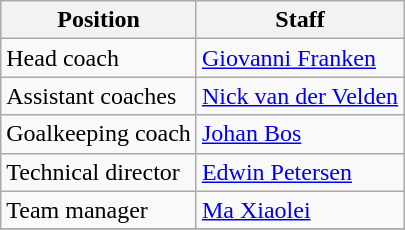<table class="wikitable">
<tr>
<th scope="col">Position</th>
<th scope="col">Staff</th>
</tr>
<tr>
<td>Head coach</td>
<td> <a href='#'>Giovanni Franken</a></td>
</tr>
<tr>
<td>Assistant coaches</td>
<td> <a href='#'>Nick van der Velden</a></td>
</tr>
<tr>
<td>Goalkeeping coach</td>
<td> <a href='#'>Johan Bos</a></td>
</tr>
<tr>
<td>Technical director</td>
<td> <a href='#'>Edwin Petersen</a></td>
</tr>
<tr>
<td>Team manager</td>
<td> <a href='#'>Ma Xiaolei</a></td>
</tr>
<tr>
</tr>
</table>
